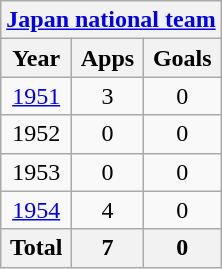<table class="wikitable" style="text-align:center">
<tr>
<th colspan=3><a href='#'>Japan national team</a></th>
</tr>
<tr>
<th>Year</th>
<th>Apps</th>
<th>Goals</th>
</tr>
<tr>
<td><a href='#'>1951</a></td>
<td>3</td>
<td>0</td>
</tr>
<tr>
<td>1952</td>
<td>0</td>
<td>0</td>
</tr>
<tr>
<td>1953</td>
<td>0</td>
<td>0</td>
</tr>
<tr>
<td><a href='#'>1954</a></td>
<td>4</td>
<td>0</td>
</tr>
<tr>
<th>Total</th>
<th>7</th>
<th>0</th>
</tr>
</table>
